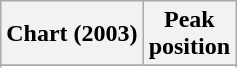<table class="wikitable sortable plainrowheaders" style="text-align:center">
<tr>
<th>Chart (2003)</th>
<th>Peak<br>position</th>
</tr>
<tr>
</tr>
<tr>
</tr>
<tr>
</tr>
<tr>
</tr>
<tr>
</tr>
</table>
